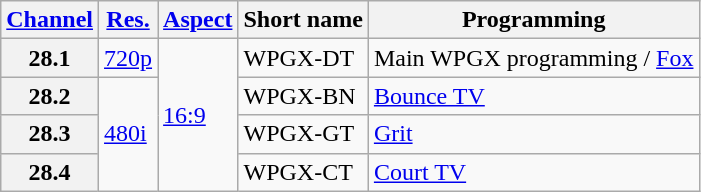<table class="wikitable">
<tr>
<th scope = "col"><a href='#'>Channel</a></th>
<th scope = "col"><a href='#'>Res.</a></th>
<th scope = "col"><a href='#'>Aspect</a></th>
<th scope = "col">Short name</th>
<th scope = "col">Programming</th>
</tr>
<tr>
<th scope = "row">28.1</th>
<td><a href='#'>720p</a></td>
<td rowspan="4"><a href='#'>16:9</a></td>
<td>WPGX-DT</td>
<td>Main WPGX programming / <a href='#'>Fox</a></td>
</tr>
<tr>
<th scope = "row">28.2</th>
<td rowspan=3><a href='#'>480i</a></td>
<td>WPGX-BN</td>
<td><a href='#'>Bounce TV</a></td>
</tr>
<tr>
<th scope = "row">28.3</th>
<td>WPGX-GT</td>
<td><a href='#'>Grit</a></td>
</tr>
<tr>
<th scope = "row">28.4</th>
<td>WPGX-CT</td>
<td><a href='#'>Court TV</a></td>
</tr>
</table>
